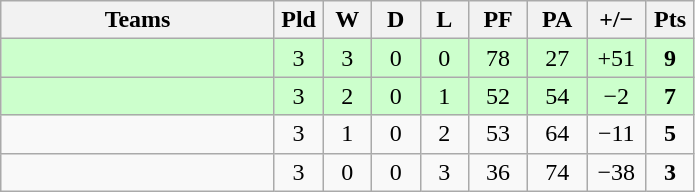<table class="wikitable" style="text-align: center;">
<tr>
<th width="175">Teams</th>
<th width="25">Pld</th>
<th width="25">W</th>
<th width="25">D</th>
<th width="25">L</th>
<th width="32">PF</th>
<th width="32">PA</th>
<th width="32">+/−</th>
<th width="25">Pts</th>
</tr>
<tr bgcolor=ccffcc>
<td align=left></td>
<td>3</td>
<td>3</td>
<td>0</td>
<td>0</td>
<td>78</td>
<td>27</td>
<td>+51</td>
<td><strong>9</strong></td>
</tr>
<tr bgcolor=ccffcc>
<td align=left></td>
<td>3</td>
<td>2</td>
<td>0</td>
<td>1</td>
<td>52</td>
<td>54</td>
<td>−2</td>
<td><strong>7</strong></td>
</tr>
<tr>
<td align=left></td>
<td>3</td>
<td>1</td>
<td>0</td>
<td>2</td>
<td>53</td>
<td>64</td>
<td>−11</td>
<td><strong>5</strong></td>
</tr>
<tr>
<td align=left></td>
<td>3</td>
<td>0</td>
<td>0</td>
<td>3</td>
<td>36</td>
<td>74</td>
<td>−38</td>
<td><strong>3</strong></td>
</tr>
</table>
